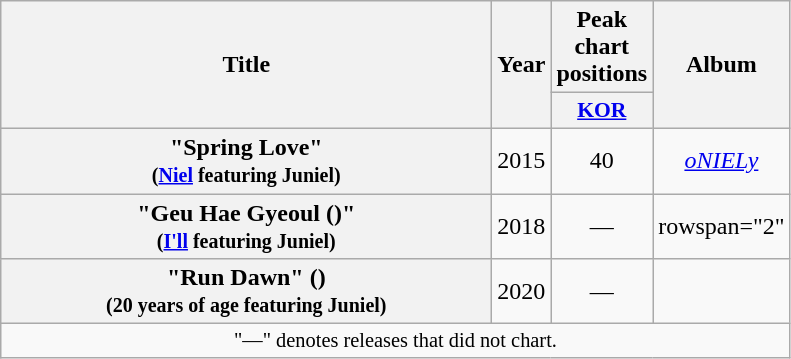<table class="wikitable plainrowheaders" style="text-align:center">
<tr>
<th scope="col" rowspan="2" style="width:20em;">Title</th>
<th scope="col" rowspan="2">Year</th>
<th scope="col">Peak chart positions</th>
<th scope="col" rowspan="2">Album</th>
</tr>
<tr>
<th scope="col" style="font-size:90%; width:3em"><a href='#'>KOR</a><br></th>
</tr>
<tr>
<th scope="row">"Spring Love"<br><small>(<a href='#'>Niel</a> featuring Juniel)</small></th>
<td>2015</td>
<td>40</td>
<td><em><a href='#'>oNIELy</a></em></td>
</tr>
<tr>
<th scope="row">"Geu Hae Gyeoul ()"<br><small>(<a href='#'>I'll</a> featuring Juniel)</small></th>
<td>2018</td>
<td>—</td>
<td>rowspan="2" </td>
</tr>
<tr>
<th scope="row">"Run Dawn" ()<br><small>(20 years of age featuring Juniel)</small></th>
<td>2020</td>
<td>—</td>
</tr>
<tr>
<td colspan="4" style="font-size:85%">"—" denotes releases that did not chart.</td>
</tr>
</table>
